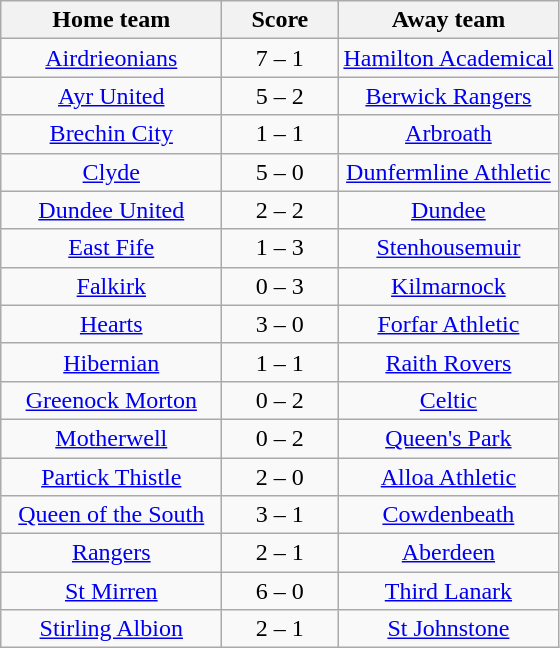<table class="wikitable" style="text-align: center">
<tr>
<th width=140>Home team</th>
<th width=70>Score</th>
<th width=140>Away team</th>
</tr>
<tr>
<td><a href='#'>Airdrieonians</a></td>
<td>7 – 1</td>
<td><a href='#'>Hamilton Academical</a></td>
</tr>
<tr>
<td><a href='#'>Ayr United</a></td>
<td>5 – 2</td>
<td><a href='#'>Berwick Rangers</a></td>
</tr>
<tr>
<td><a href='#'>Brechin City</a></td>
<td>1 – 1</td>
<td><a href='#'>Arbroath</a></td>
</tr>
<tr>
<td><a href='#'>Clyde</a></td>
<td>5 – 0</td>
<td><a href='#'>Dunfermline Athletic</a></td>
</tr>
<tr>
<td><a href='#'>Dundee United</a></td>
<td>2 – 2</td>
<td><a href='#'>Dundee</a></td>
</tr>
<tr>
<td><a href='#'>East Fife</a></td>
<td>1 – 3</td>
<td><a href='#'>Stenhousemuir</a></td>
</tr>
<tr>
<td><a href='#'>Falkirk</a></td>
<td>0 – 3</td>
<td><a href='#'>Kilmarnock</a></td>
</tr>
<tr>
<td><a href='#'>Hearts</a></td>
<td>3 – 0</td>
<td><a href='#'>Forfar Athletic</a></td>
</tr>
<tr>
<td><a href='#'>Hibernian</a></td>
<td>1 – 1</td>
<td><a href='#'>Raith Rovers</a></td>
</tr>
<tr>
<td><a href='#'>Greenock Morton</a></td>
<td>0 – 2</td>
<td><a href='#'>Celtic</a></td>
</tr>
<tr>
<td><a href='#'>Motherwell</a></td>
<td>0 – 2</td>
<td><a href='#'>Queen's Park</a></td>
</tr>
<tr>
<td><a href='#'>Partick Thistle</a></td>
<td>2 – 0</td>
<td><a href='#'>Alloa Athletic</a></td>
</tr>
<tr>
<td><a href='#'>Queen of the South</a></td>
<td>3 – 1</td>
<td><a href='#'>Cowdenbeath</a></td>
</tr>
<tr>
<td><a href='#'>Rangers</a></td>
<td>2 – 1</td>
<td><a href='#'>Aberdeen</a></td>
</tr>
<tr>
<td><a href='#'>St Mirren</a></td>
<td>6 – 0</td>
<td><a href='#'>Third Lanark</a></td>
</tr>
<tr>
<td><a href='#'>Stirling Albion</a></td>
<td>2 – 1</td>
<td><a href='#'>St Johnstone</a></td>
</tr>
</table>
